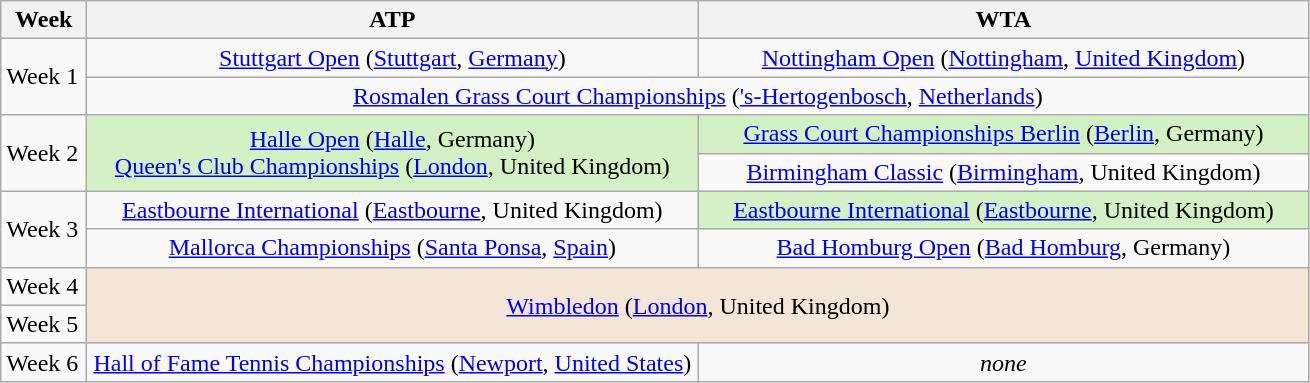<table class="wikitable">
<tr valign= bottom>
<th style="width:50px; text-align:center;">Week</th>
<th style="width:400px; text-align:center;">ATP</th>
<th style="width:400px; text-align:center;">WTA</th>
</tr>
<tr>
<td rowspan=2>Week 1</td>
<td style="text-align:center;"><a href='#'>Stuttgart Open</a> (<a href='#'>Stuttgart</a>, <a href='#'>Germany</a>)</td>
<td style="text-align:center;"><a href='#'>Nottingham Open</a> (<a href='#'>Nottingham</a>, <a href='#'>United&nbsp;Kingdom</a>)</td>
</tr>
<tr>
<td colspan="2" style="text-align:center;"><a href='#'>Rosmalen Grass Court Championships</a> (<a href='#'>'s-Hertogenbosch</a>, <a href='#'>Netherlands</a>)</td>
</tr>
<tr>
<td rowspan="2">Week 2</td>
<td rowspan="2" style="background-color:#d4f1c5; text-align:center;"><a href='#'>Halle Open</a> (<a href='#'>Halle</a>, Germany)<br><a href='#'>Queen's Club Championships</a> (<a href='#'>London</a>, United Kingdom)</td>
<td style="background-color:#d4f1c5; text-align:center;"><a href='#'>Grass Court Championships Berlin</a> (<a href='#'>Berlin</a>, Germany)</td>
</tr>
<tr>
<td style="text-align:center;"><a href='#'>Birmingham Classic</a> (<a href='#'>Birmingham</a>, United Kingdom)</td>
</tr>
<tr>
<td rowspan="2">Week 3</td>
<td style="text-align:center;"><a href='#'>Eastbourne International</a> (<a href='#'>Eastbourne</a>, United Kingdom)</td>
<td style="background-color:#d4f1c5; text-align:center;"><a href='#'>Eastbourne International</a> (<a href='#'>Eastbourne</a>, United Kingdom)</td>
</tr>
<tr>
<td style="text-align:center;"><a href='#'>Mallorca Championships</a> (<a href='#'>Santa Ponsa</a>, <a href='#'>Spain</a>)</td>
<td style="text-align:center;"><a href='#'>Bad Homburg Open</a> (<a href='#'>Bad Homburg</a>, Germany)</td>
</tr>
<tr>
<td>Week 4</td>
<td rowspan=2 colspan="2" style="text-align:center; background:#f3e6d7;"><a href='#'>Wimbledon</a> (<a href='#'>London</a>, United Kingdom)</td>
</tr>
<tr>
<td>Week 5</td>
</tr>
<tr>
<td>Week 6</td>
<td style="text-align:center;"><a href='#'>Hall of Fame Tennis Championships</a> (<a href='#'>Newport</a>, <a href='#'>United States</a>)</td>
<td style="text-align:center;"><em>none</em></td>
</tr>
</table>
